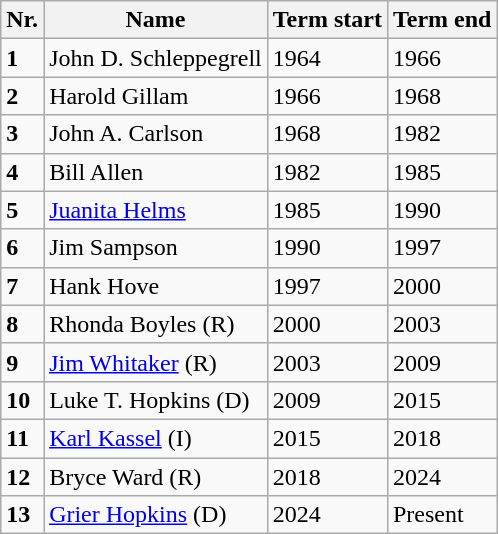<table class="wikitable">
<tr>
<th>Nr.</th>
<th>Name</th>
<th>Term start</th>
<th>Term end</th>
</tr>
<tr>
<td><strong>1</strong></td>
<td>John D. Schleppegrell</td>
<td>1964</td>
<td>1966</td>
</tr>
<tr>
<td><strong>2</strong></td>
<td>Harold Gillam</td>
<td>1966</td>
<td>1968</td>
</tr>
<tr>
<td><strong>3</strong></td>
<td>John A. Carlson</td>
<td>1968</td>
<td>1982</td>
</tr>
<tr>
<td><strong>4</strong></td>
<td>Bill Allen</td>
<td>1982</td>
<td>1985</td>
</tr>
<tr>
<td><strong>5</strong></td>
<td><a href='#'>Juanita Helms</a></td>
<td>1985</td>
<td>1990</td>
</tr>
<tr>
<td><strong>6</strong></td>
<td>Jim Sampson</td>
<td>1990</td>
<td>1997</td>
</tr>
<tr>
<td><strong>7</strong></td>
<td>Hank Hove</td>
<td>1997</td>
<td>2000</td>
</tr>
<tr>
<td><strong>8</strong></td>
<td>Rhonda Boyles (R)</td>
<td>2000</td>
<td>2003</td>
</tr>
<tr>
<td><strong>9</strong></td>
<td><a href='#'>Jim Whitaker</a> (R)</td>
<td>2003</td>
<td>2009</td>
</tr>
<tr>
<td><strong>10</strong></td>
<td>Luke T. Hopkins (D)</td>
<td>2009</td>
<td>2015</td>
</tr>
<tr>
<td><strong>11</strong></td>
<td><a href='#'>Karl Kassel</a> (I)</td>
<td>2015</td>
<td>2018</td>
</tr>
<tr>
<td><strong>12</strong></td>
<td>Bryce Ward (R)</td>
<td>2018</td>
<td>2024</td>
</tr>
<tr>
<td><strong>13</strong></td>
<td><a href='#'>Grier Hopkins</a> (D)</td>
<td>2024</td>
<td>Present</td>
</tr>
</table>
